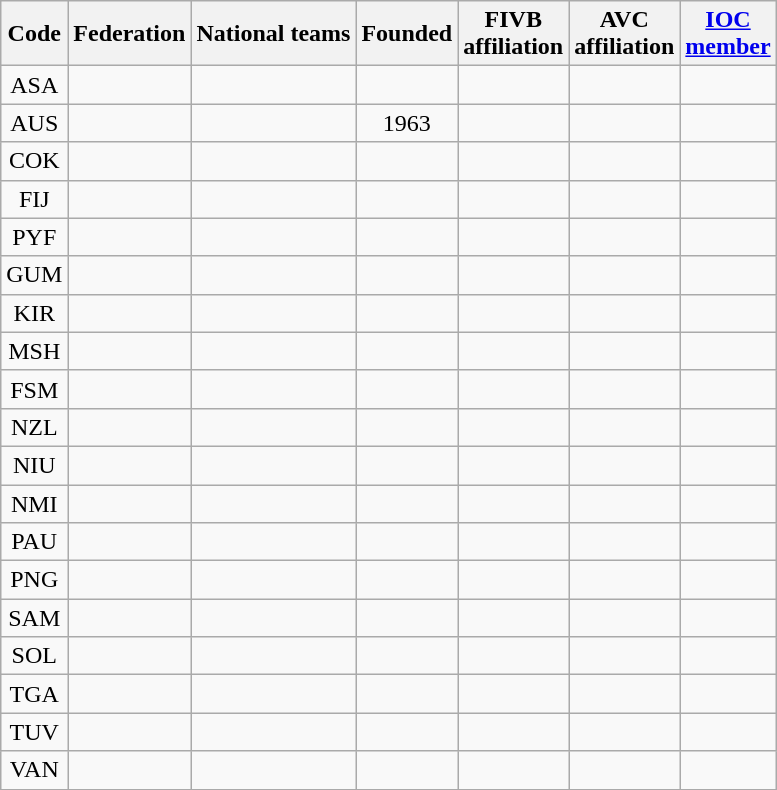<table class="wikitable sortable" style="text-align:center">
<tr>
<th>Code</th>
<th>Federation</th>
<th class="unsortable">National teams</th>
<th>Founded</th>
<th>FIVB<br>affiliation</th>
<th>AVC<br>affiliation</th>
<th><a href='#'>IOC</a><br><a href='#'>member</a></th>
</tr>
<tr>
<td>ASA</td>
<td style="text-align:left"></td>
<td></td>
<td></td>
<td></td>
<td></td>
<td></td>
</tr>
<tr>
<td>AUS</td>
<td style="text-align:left"></td>
<td></td>
<td>1963</td>
<td></td>
<td></td>
<td></td>
</tr>
<tr>
<td>COK</td>
<td style="text-align:left"></td>
<td></td>
<td></td>
<td></td>
<td></td>
<td></td>
</tr>
<tr>
<td>FIJ</td>
<td style="text-align:left"></td>
<td></td>
<td></td>
<td></td>
<td></td>
<td></td>
</tr>
<tr>
<td>PYF</td>
<td style="text-align:left"></td>
<td></td>
<td></td>
<td></td>
<td></td>
<td></td>
</tr>
<tr>
<td>GUM</td>
<td style="text-align:left"></td>
<td></td>
<td></td>
<td></td>
<td></td>
<td></td>
</tr>
<tr>
<td>KIR</td>
<td style="text-align:left"></td>
<td></td>
<td></td>
<td></td>
<td></td>
<td></td>
</tr>
<tr>
<td>MSH</td>
<td style="text-align:left"></td>
<td></td>
<td></td>
<td></td>
<td></td>
<td></td>
</tr>
<tr>
<td>FSM</td>
<td style="text-align:left"></td>
<td></td>
<td></td>
<td></td>
<td></td>
<td></td>
</tr>
<tr>
<td>NZL</td>
<td style="text-align:left"></td>
<td></td>
<td></td>
<td></td>
<td></td>
<td></td>
</tr>
<tr>
<td>NIU</td>
<td style="text-align:left"></td>
<td></td>
<td></td>
<td></td>
<td></td>
<td></td>
</tr>
<tr>
<td>NMI</td>
<td style="text-align:left"></td>
<td></td>
<td></td>
<td></td>
<td></td>
<td></td>
</tr>
<tr>
<td>PAU</td>
<td style="text-align:left"></td>
<td></td>
<td></td>
<td></td>
<td></td>
<td></td>
</tr>
<tr>
<td>PNG</td>
<td style="text-align:left"></td>
<td></td>
<td></td>
<td></td>
<td></td>
<td></td>
</tr>
<tr>
<td>SAM</td>
<td style="text-align:left"></td>
<td></td>
<td></td>
<td></td>
<td></td>
<td></td>
</tr>
<tr>
<td>SOL</td>
<td style="text-align:left"></td>
<td></td>
<td></td>
<td></td>
<td></td>
<td></td>
</tr>
<tr>
<td>TGA</td>
<td style="text-align:left"></td>
<td></td>
<td></td>
<td></td>
<td></td>
<td></td>
</tr>
<tr>
<td>TUV</td>
<td style="text-align:left"></td>
<td></td>
<td></td>
<td></td>
<td></td>
<td></td>
</tr>
<tr>
<td>VAN</td>
<td style="text-align:left"></td>
<td></td>
<td></td>
<td></td>
<td></td>
<td></td>
</tr>
</table>
